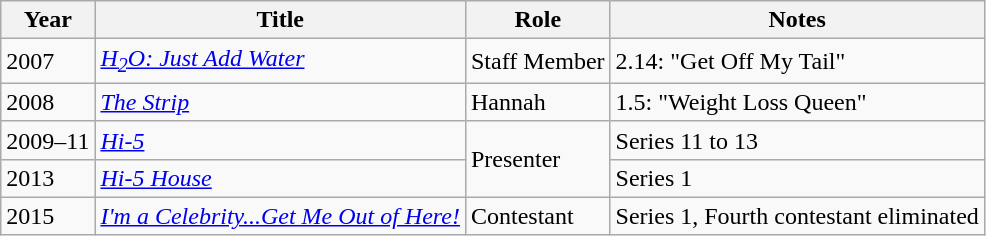<table class="wikitable sortable">
<tr>
<th scope="col">Year</th>
<th scope="col">Title</th>
<th scope="col">Role</th>
<th scope="col" class="unsortable">Notes</th>
</tr>
<tr>
<td>2007</td>
<td><em><a href='#'>H<sub>2</sub>O: Just Add Water</a></em></td>
<td>Staff Member</td>
<td>2.14: "Get Off My Tail"</td>
</tr>
<tr>
<td>2008</td>
<td><em><a href='#'>The Strip</a></em></td>
<td>Hannah</td>
<td>1.5: "Weight Loss Queen"</td>
</tr>
<tr>
<td>2009–11</td>
<td><em><a href='#'>Hi-5</a></em></td>
<td rowspan="2">Presenter</td>
<td>Series 11 to 13</td>
</tr>
<tr>
<td>2013</td>
<td><em><a href='#'>Hi-5 House</a></em></td>
<td>Series 1</td>
</tr>
<tr>
<td>2015</td>
<td><em><a href='#'>I'm a Celebrity...Get Me Out of Here!</a></em></td>
<td>Contestant</td>
<td>Series 1, Fourth contestant eliminated</td>
</tr>
</table>
